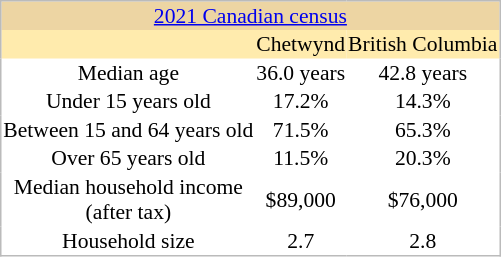<table cellpadding="1" border="0" style="float: right; margin: 0em 1em 1em 0em; border: 1px #bbbbbb solid; border-collapse: collapse; font-size: 90%;">
<tr style="text-align:center;background-color:#EDD5A3">
<td colspan="3"><a href='#'>2021 Canadian census</a></td>
</tr>
<tr style="text-align:center;background-color:#ffebad;">
<td></td>
<td>Chetwynd</td>
<td>British Columbia</td>
</tr>
<tr style="text-align:center;">
<td>Median age</td>
<td>36.0 years</td>
<td>42.8 years</td>
</tr>
<tr style="text-align:center;">
<td>Under 15 years old</td>
<td>17.2%</td>
<td>14.3%</td>
</tr>
<tr style="text-align:center;">
<td>Between 15 and 64 years old</td>
<td>71.5%</td>
<td>65.3%</td>
</tr>
<tr style="text-align:center;">
<td>Over 65 years old</td>
<td>11.5%</td>
<td>20.3%</td>
</tr>
<tr style="text-align:center;">
<td>Median household income<br>(after tax)</td>
<td>$89,000</td>
<td>$76,000</td>
</tr>
<tr style="text-align:center;">
<td>Household size</td>
<td>2.7</td>
<td>2.8</td>
</tr>
</table>
